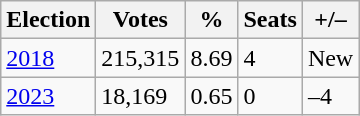<table class="wikitable sortable">
<tr>
<th>Election</th>
<th>Votes</th>
<th>%</th>
<th>Seats</th>
<th>+/–</th>
</tr>
<tr>
<td><a href='#'>2018</a></td>
<td>215,315</td>
<td>8.69</td>
<td>4</td>
<td>New</td>
</tr>
<tr>
<td><a href='#'>2023</a></td>
<td>18,169</td>
<td>0.65</td>
<td>0</td>
<td>–4</td>
</tr>
</table>
